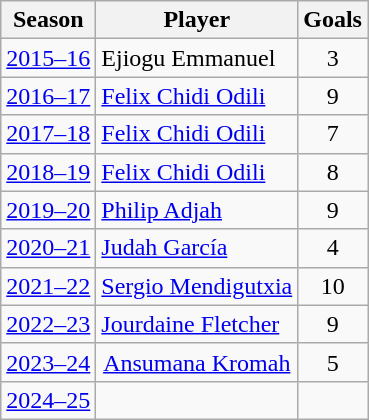<table class="wikitable sortable" style="text-align: center">
<tr>
<th scope="col">Season</th>
<th class="unsortable">Player</th>
<th class="unsortable">Goals</th>
</tr>
<tr>
<td><a href='#'>2015–16</a></td>
<td align="left"> Ejiogu Emmanuel</td>
<td>3</td>
</tr>
<tr>
<td><a href='#'>2016–17</a></td>
<td align="left"> <a href='#'>Felix Chidi Odili</a></td>
<td>9</td>
</tr>
<tr>
<td><a href='#'>2017–18</a></td>
<td align="left"> <a href='#'>Felix Chidi Odili</a></td>
<td>7</td>
</tr>
<tr>
<td><a href='#'>2018–19</a></td>
<td align="left"> <a href='#'>Felix Chidi Odili</a></td>
<td>8</td>
</tr>
<tr>
<td><a href='#'>2019–20</a></td>
<td align="left"> <a href='#'>Philip Adjah</a></td>
<td>9</td>
</tr>
<tr>
<td><a href='#'>2020–21</a></td>
<td align="left"> <a href='#'>Judah García</a></td>
<td>4</td>
</tr>
<tr>
<td><a href='#'>2021–22</a></td>
<td align="left"> <a href='#'>Sergio Mendigutxia</a></td>
<td>10</td>
</tr>
<tr>
<td><a href='#'>2022–23</a></td>
<td align="left"> <a href='#'>Jourdaine Fletcher</a></td>
<td>9</td>
</tr>
<tr>
<td><a href='#'>2023–24</a></td>
<td> <a href='#'>Ansumana Kromah</a></td>
<td>5</td>
</tr>
<tr>
<td><a href='#'>2024–25</a></td>
<td></td>
<td></td>
</tr>
</table>
